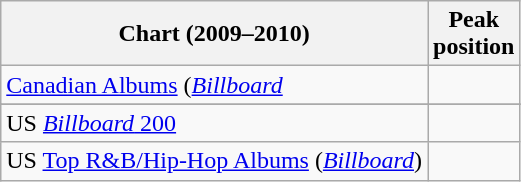<table class="wikitable sortable">
<tr>
<th>Chart (2009–2010)</th>
<th>Peak<br>position</th>
</tr>
<tr>
<td><a href='#'>Canadian Albums</a> (<em><a href='#'>Billboard</a></em></td>
<td></td>
</tr>
<tr>
</tr>
<tr>
</tr>
<tr>
</tr>
<tr>
</tr>
<tr>
</tr>
<tr>
</tr>
<tr>
</tr>
<tr>
<td>US <a href='#'><em>Billboard</em> 200</a></td>
<td></td>
</tr>
<tr>
<td>US <a href='#'>Top R&B/Hip-Hop Albums</a> (<em><a href='#'>Billboard</a></em>)</td>
<td></td>
</tr>
</table>
